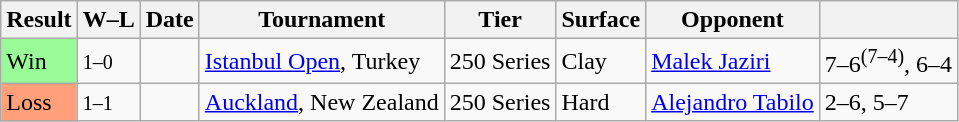<table class="sortable wikitable">
<tr>
<th>Result</th>
<th class="unsortable">W–L</th>
<th>Date</th>
<th>Tournament</th>
<th>Tier</th>
<th>Surface</th>
<th>Opponent</th>
<th class="unsortable"></th>
</tr>
<tr>
<td style="background:#98fb98;">Win</td>
<td><small>1–0</small></td>
<td><a href='#'></a></td>
<td><a href='#'>Istanbul Open</a>, Turkey</td>
<td>250 Series</td>
<td>Clay</td>
<td> <a href='#'>Malek Jaziri</a></td>
<td>7–6<sup>(7–4)</sup>, 6–4</td>
</tr>
<tr>
<td bgcolor=ffa07a>Loss</td>
<td><small>1–1</small></td>
<td><a href='#'></a></td>
<td><a href='#'>Auckland</a>, New Zealand</td>
<td>250 Series</td>
<td>Hard</td>
<td> <a href='#'>Alejandro Tabilo</a></td>
<td>2–6, 5–7</td>
</tr>
</table>
